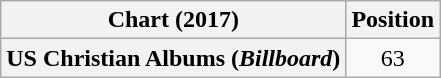<table class="wikitable sortable plainrowheaders" style="text-align:center">
<tr>
<th scope="col">Chart (2017)</th>
<th scope="col">Position</th>
</tr>
<tr>
<th scope="row">US Christian Albums (<em>Billboard</em>)</th>
<td>63</td>
</tr>
</table>
